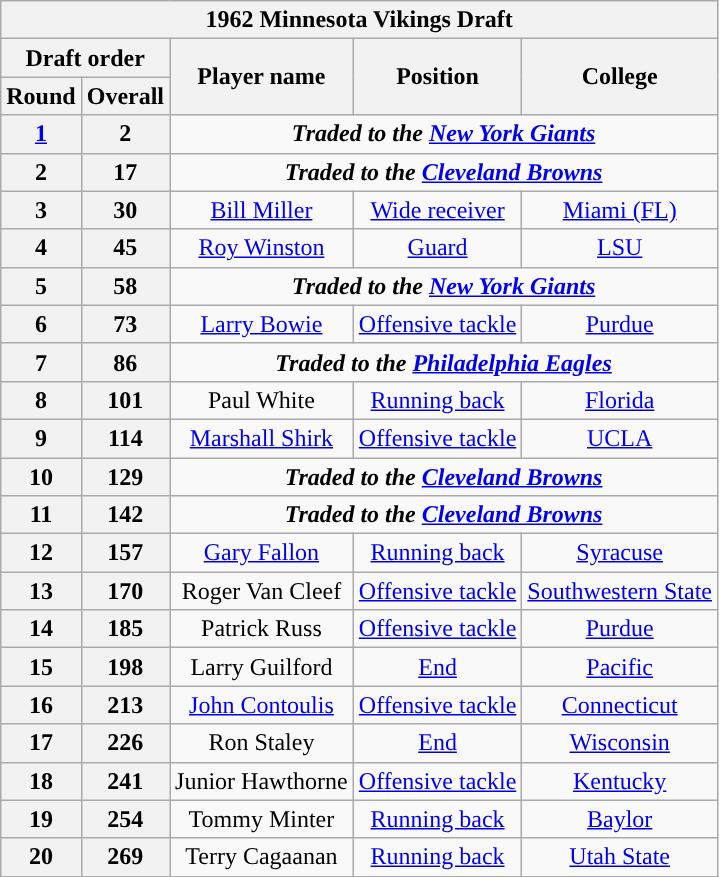<table class="wikitable" style="text-align:center">
<tr>
<th colspan="5">1962 Minnesota Vikings Draft</th>
</tr>
<tr>
<th colspan="2">Draft order</th>
<th rowspan="2">Player name</th>
<th rowspan="2">Position</th>
<th rowspan="2">College</th>
</tr>
<tr>
<th>Round</th>
<th>Overall</th>
</tr>
<tr>
<th><a href='#'>1</a></th>
<th>2</th>
<td colspan="3"><strong><em>Traded to the <a href='#'>New York Giants</a></em></strong></td>
</tr>
<tr>
<th>2</th>
<th>17</th>
<td colspan="3"><strong><em>Traded to the <a href='#'>Cleveland Browns</a></em></strong></td>
</tr>
<tr>
<th>3</th>
<th>30</th>
<td><a href='#'>Bill Miller</a></td>
<td><a href='#'>Wide receiver</a></td>
<td><a href='#'>Miami (FL)</a></td>
</tr>
<tr>
<th>4</th>
<th>45</th>
<td><a href='#'>Roy Winston</a></td>
<td><a href='#'>Guard</a></td>
<td><a href='#'>LSU</a></td>
</tr>
<tr>
<th>5</th>
<th>58</th>
<td colspan="3"><strong><em>Traded to the <a href='#'>New York Giants</a></em></strong></td>
</tr>
<tr>
<th>6</th>
<th>73</th>
<td><a href='#'>Larry Bowie</a></td>
<td><a href='#'>Offensive tackle</a></td>
<td><a href='#'>Purdue</a></td>
</tr>
<tr>
<th>7</th>
<th>86</th>
<td colspan="3"><strong><em>Traded to the <a href='#'>Philadelphia Eagles</a></em></strong></td>
</tr>
<tr>
<th>8</th>
<th>101</th>
<td>Paul White</td>
<td><a href='#'>Running back</a></td>
<td><a href='#'>Florida</a></td>
</tr>
<tr>
<th>9</th>
<th>114</th>
<td><a href='#'>Marshall Shirk</a></td>
<td><a href='#'>Offensive tackle</a></td>
<td><a href='#'>UCLA</a></td>
</tr>
<tr>
<th>10</th>
<th>129</th>
<td colspan="3"><strong><em>Traded to the <a href='#'>Cleveland Browns</a></em></strong></td>
</tr>
<tr>
<th>11</th>
<th>142</th>
<td colspan="3"><strong><em>Traded to the <a href='#'>Cleveland Browns</a></em></strong></td>
</tr>
<tr>
<th>12</th>
<th>157</th>
<td><a href='#'>Gary Fallon</a></td>
<td><a href='#'>Running back</a></td>
<td><a href='#'>Syracuse</a></td>
</tr>
<tr>
<th>13</th>
<th>170</th>
<td>Roger Van Cleef</td>
<td><a href='#'>Offensive tackle</a></td>
<td><a href='#'>Southwestern State</a></td>
</tr>
<tr>
<th>14</th>
<th>185</th>
<td>Patrick Russ</td>
<td><a href='#'>Offensive tackle</a></td>
<td><a href='#'>Purdue</a></td>
</tr>
<tr>
<th>15</th>
<th>198</th>
<td>Larry Guilford</td>
<td><a href='#'>End</a></td>
<td><a href='#'>Pacific</a></td>
</tr>
<tr>
<th>16</th>
<th>213</th>
<td><a href='#'>John Contoulis</a></td>
<td><a href='#'>Offensive tackle</a></td>
<td><a href='#'>Connecticut</a></td>
</tr>
<tr>
<th>17</th>
<th>226</th>
<td>Ron Staley</td>
<td><a href='#'>End</a></td>
<td><a href='#'>Wisconsin</a></td>
</tr>
<tr>
<th>18</th>
<th>241</th>
<td>Junior Hawthorne</td>
<td><a href='#'>Offensive tackle</a></td>
<td><a href='#'>Kentucky</a></td>
</tr>
<tr>
<th>19</th>
<th>254</th>
<td>Tommy Minter</td>
<td><a href='#'>Running back</a></td>
<td><a href='#'>Baylor</a></td>
</tr>
<tr>
<th>20</th>
<th>269</th>
<td>Terry Cagaanan</td>
<td><a href='#'>Running back</a></td>
<td><a href='#'>Utah State</a></td>
</tr>
</table>
